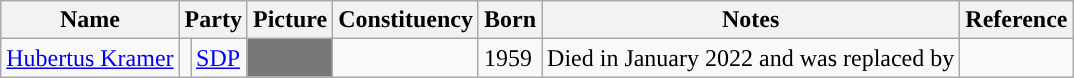<table class="wikitable sortable">
<tr>
<th>Name</th>
<th colspan=2>Party</th>
<th>Picture</th>
<th>Constituency</th>
<th>Born</th>
<th>Notes</th>
<th>Reference</th>
</tr>
<tr>
<td><a href='#'>Hubertus Kramer</a></td>
<td style="background-color: "></td>
<td><a href='#'>SDP</a></td>
<td style="padding:0; background:#777777; text-align:center; vertical-align:middle;"></td>
<td></td>
<td>1959</td>
<td>Died in January 2022 and was replaced by </td>
<td></td>
</tr>
</table>
